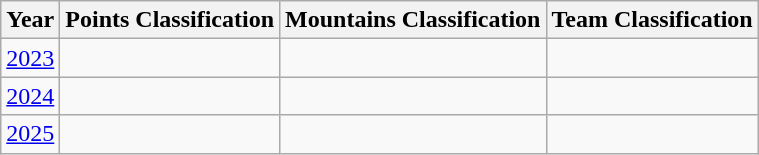<table class= "wikitable sortable">
<tr>
<th>Year</th>
<th>Points Classification </th>
<th>Mountains Classification </th>
<th>Team Classification </th>
</tr>
<tr>
<td style="text-align:center;"><a href='#'>2023</a></td>
<td></td>
<td></td>
<td></td>
</tr>
<tr>
<td style="text-align:center;"><a href='#'>2024</a></td>
<td></td>
<td></td>
<td></td>
</tr>
<tr>
<td style="text-align:center;"><a href='#'>2025</a></td>
<td></td>
<td></td>
<td></td>
</tr>
</table>
